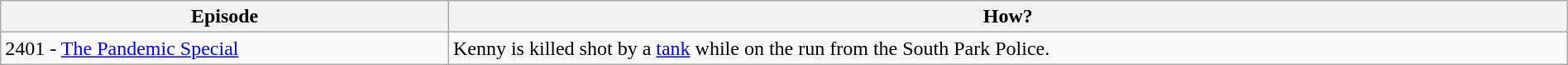<table class="wikitable" width="100%">
<tr>
<th>Episode</th>
<th>How?</th>
</tr>
<tr>
<td>2401 - <a href='#'>The Pandemic Special</a></td>
<td>Kenny is killed shot by a <a href='#'>tank</a> while on the run from the South Park Police.</td>
</tr>
</table>
